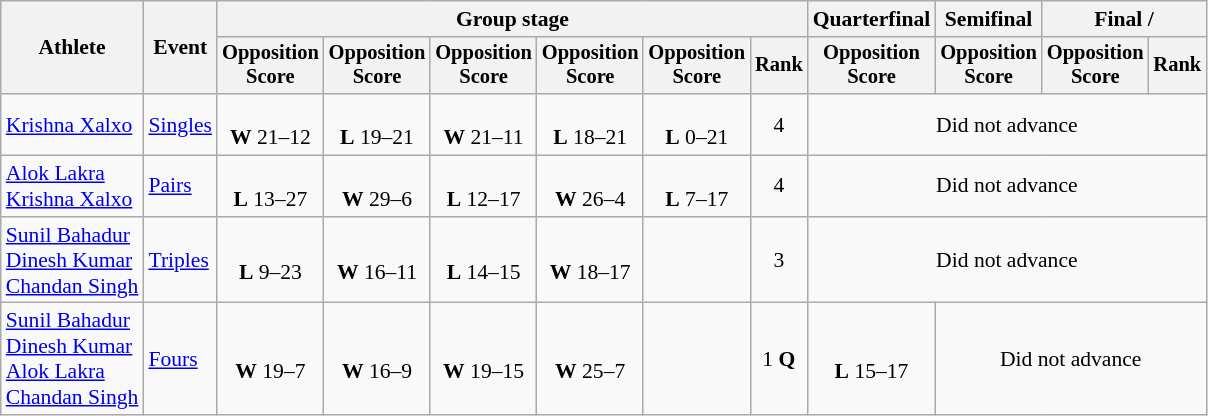<table class=wikitable style=font-size:90%;text-align:center;>
<tr>
<th rowspan=2>Athlete</th>
<th rowspan=2>Event</th>
<th colspan=6>Group stage</th>
<th>Quarterfinal</th>
<th>Semifinal</th>
<th colspan=2>Final / </th>
</tr>
<tr style="font-size:95%">
<th>Opposition<br>Score</th>
<th>Opposition<br>Score</th>
<th>Opposition<br>Score</th>
<th>Opposition<br>Score</th>
<th>Opposition<br>Score</th>
<th>Rank</th>
<th>Opposition<br>Score</th>
<th>Opposition<br>Score</th>
<th>Opposition<br>Score</th>
<th>Rank</th>
</tr>
<tr>
<td align=left><a href='#'>Krishna Xalxo</a></td>
<td align=left><a href='#'>Singles</a></td>
<td><br><strong>W</strong> 21–12</td>
<td><br><strong>L</strong> 19–21</td>
<td><br><strong>W</strong> 21–11</td>
<td><br><strong>L</strong> 18–21</td>
<td><br><strong>L</strong> 0–21</td>
<td>4</td>
<td colspan=4>Did not advance</td>
</tr>
<tr>
<td align=left><a href='#'>Alok Lakra</a><br><a href='#'>Krishna Xalxo</a></td>
<td align=left><a href='#'>Pairs</a></td>
<td><br><strong>L</strong> 13–27</td>
<td><br><strong>W</strong> 29–6</td>
<td><br><strong>L</strong> 12–17</td>
<td><br><strong>W</strong> 26–4</td>
<td><br><strong>L</strong> 7–17</td>
<td>4</td>
<td colspan=4>Did not advance</td>
</tr>
<tr>
<td align=left><a href='#'>Sunil Bahadur</a><br><a href='#'>Dinesh Kumar</a><br><a href='#'>Chandan Singh</a></td>
<td align=left><a href='#'>Triples</a></td>
<td><br><strong>L</strong> 9–23</td>
<td><br><strong>W</strong> 16–11</td>
<td><br><strong>L</strong> 14–15</td>
<td><br><strong>W</strong> 18–17</td>
<td></td>
<td>3</td>
<td colspan=4>Did not advance</td>
</tr>
<tr>
<td align=left><a href='#'>Sunil Bahadur</a><br><a href='#'>Dinesh Kumar</a><br><a href='#'>Alok Lakra</a><br><a href='#'>Chandan Singh</a></td>
<td align=left><a href='#'>Fours</a></td>
<td><br><strong>W</strong> 19–7</td>
<td><br><strong>W</strong> 16–9</td>
<td><br><strong>W</strong> 19–15</td>
<td><br><strong>W</strong> 25–7</td>
<td></td>
<td>1 <strong>Q</strong></td>
<td><br><strong>L</strong> 15–17</td>
<td colspan=3>Did not advance</td>
</tr>
</table>
